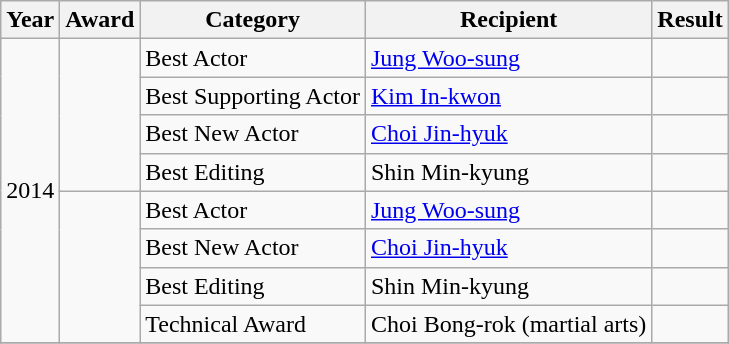<table class="wikitable">
<tr>
<th>Year</th>
<th>Award</th>
<th>Category</th>
<th>Recipient</th>
<th>Result</th>
</tr>
<tr>
<td rowspan=8>2014</td>
<td rowspan=4></td>
<td>Best Actor</td>
<td><a href='#'>Jung Woo-sung</a></td>
<td></td>
</tr>
<tr>
<td>Best Supporting Actor</td>
<td><a href='#'>Kim In-kwon</a></td>
<td></td>
</tr>
<tr>
<td>Best New Actor</td>
<td><a href='#'>Choi Jin-hyuk</a></td>
<td></td>
</tr>
<tr>
<td>Best Editing</td>
<td>Shin Min-kyung</td>
<td></td>
</tr>
<tr>
<td rowspan=4></td>
<td>Best Actor</td>
<td><a href='#'>Jung Woo-sung</a></td>
<td></td>
</tr>
<tr>
<td>Best New Actor</td>
<td><a href='#'>Choi Jin-hyuk</a></td>
<td></td>
</tr>
<tr>
<td>Best Editing</td>
<td>Shin Min-kyung</td>
<td></td>
</tr>
<tr>
<td>Technical Award</td>
<td>Choi Bong-rok (martial arts)</td>
<td></td>
</tr>
<tr>
</tr>
</table>
